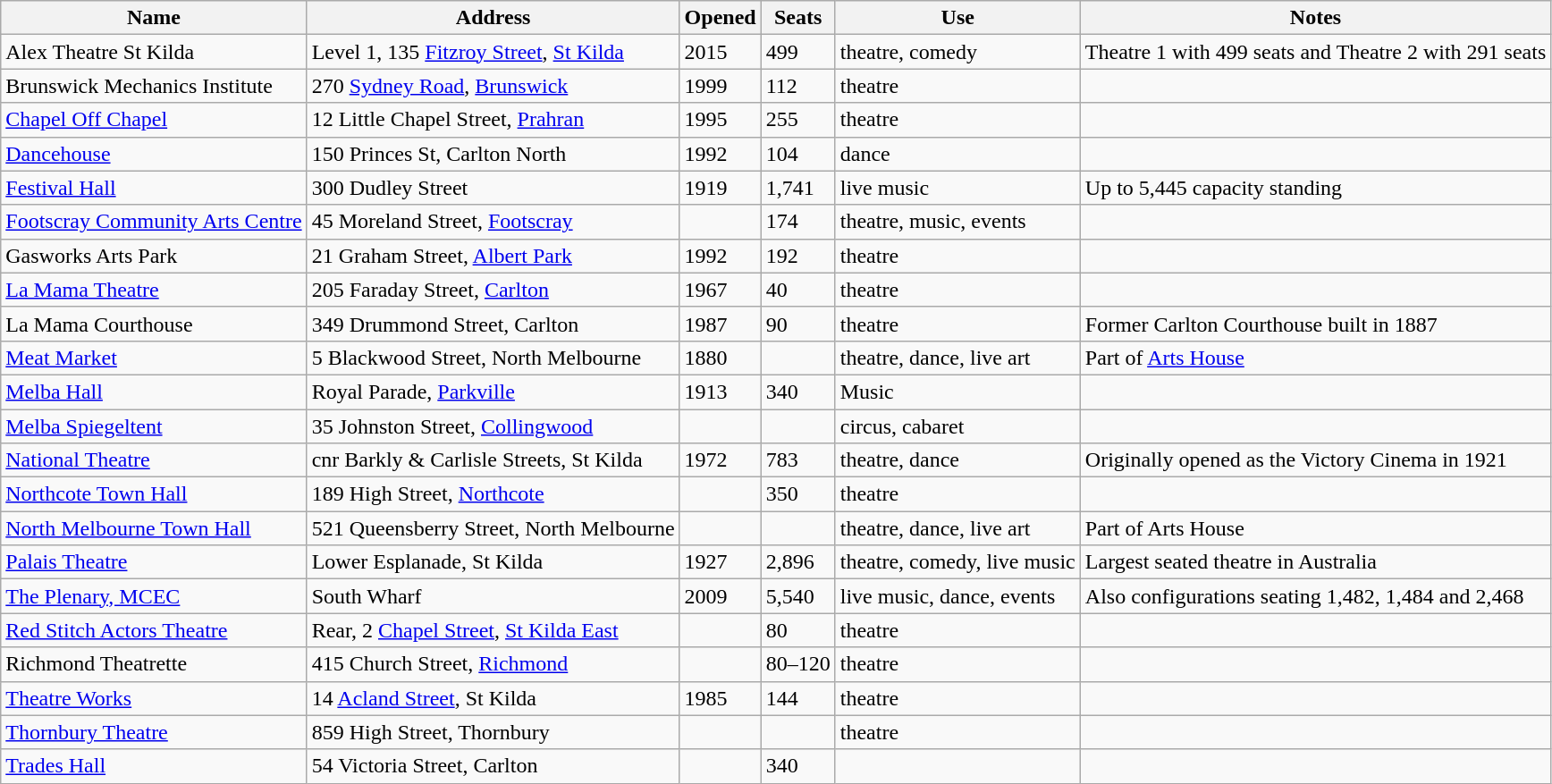<table class="wikitable sortable">
<tr>
<th>Name</th>
<th>Address</th>
<th>Opened</th>
<th>Seats</th>
<th>Use</th>
<th class="unsortable">Notes</th>
</tr>
<tr>
<td>Alex Theatre St Kilda</td>
<td>Level 1, 135 <a href='#'>Fitzroy Street</a>, <a href='#'>St Kilda</a></td>
<td>2015</td>
<td>499</td>
<td>theatre, comedy</td>
<td>Theatre 1 with 499 seats and Theatre 2 with 291 seats</td>
</tr>
<tr>
<td>Brunswick Mechanics Institute</td>
<td>270 <a href='#'>Sydney Road</a>, <a href='#'>Brunswick</a></td>
<td>1999</td>
<td>112</td>
<td>theatre</td>
<td></td>
</tr>
<tr>
<td><a href='#'>Chapel Off Chapel</a></td>
<td>12 Little Chapel Street, <a href='#'>Prahran</a></td>
<td>1995</td>
<td>255</td>
<td>theatre</td>
<td></td>
</tr>
<tr>
<td><a href='#'>Dancehouse</a></td>
<td>150 Princes St, Carlton North</td>
<td>1992</td>
<td>104</td>
<td>dance</td>
<td></td>
</tr>
<tr>
<td><a href='#'>Festival Hall</a></td>
<td>300 Dudley Street</td>
<td>1919</td>
<td>1,741</td>
<td>live music</td>
<td>Up to 5,445 capacity standing</td>
</tr>
<tr>
<td><a href='#'>Footscray Community Arts Centre</a></td>
<td>45 Moreland Street, <a href='#'>Footscray</a></td>
<td></td>
<td>174</td>
<td>theatre, music, events</td>
<td></td>
</tr>
<tr>
<td>Gasworks Arts Park</td>
<td>21 Graham Street, <a href='#'>Albert Park</a></td>
<td>1992</td>
<td>192</td>
<td>theatre</td>
<td></td>
</tr>
<tr>
<td><a href='#'>La Mama Theatre</a></td>
<td>205 Faraday Street, <a href='#'>Carlton</a></td>
<td>1967</td>
<td>40</td>
<td>theatre</td>
<td></td>
</tr>
<tr>
<td>La Mama Courthouse</td>
<td>349 Drummond Street, Carlton</td>
<td>1987</td>
<td>90</td>
<td>theatre</td>
<td>Former Carlton Courthouse built in 1887</td>
</tr>
<tr>
<td><a href='#'>Meat Market</a></td>
<td>5 Blackwood Street, North Melbourne</td>
<td>1880</td>
<td></td>
<td>theatre, dance, live art</td>
<td>Part of <a href='#'>Arts House</a></td>
</tr>
<tr>
<td><a href='#'>Melba Hall</a></td>
<td>Royal Parade, <a href='#'>Parkville</a></td>
<td>1913</td>
<td>340</td>
<td>Music</td>
<td></td>
</tr>
<tr>
<td><a href='#'>Melba Spiegeltent</a></td>
<td>35 Johnston Street, <a href='#'>Collingwood</a></td>
<td></td>
<td></td>
<td>circus, cabaret</td>
<td></td>
</tr>
<tr>
<td><a href='#'>National Theatre</a></td>
<td>cnr Barkly & Carlisle Streets, St Kilda</td>
<td>1972</td>
<td>783</td>
<td>theatre, dance</td>
<td>Originally opened as the Victory Cinema in 1921</td>
</tr>
<tr>
<td><a href='#'>Northcote Town Hall</a></td>
<td>189 High Street, <a href='#'>Northcote</a></td>
<td></td>
<td>350</td>
<td>theatre</td>
<td></td>
</tr>
<tr>
<td><a href='#'>North Melbourne Town Hall</a></td>
<td>521 Queensberry Street, North Melbourne</td>
<td></td>
<td></td>
<td>theatre, dance, live art</td>
<td>Part of Arts House</td>
</tr>
<tr>
<td><a href='#'>Palais Theatre</a></td>
<td>Lower Esplanade, St Kilda</td>
<td>1927</td>
<td>2,896</td>
<td>theatre, comedy, live music</td>
<td>Largest seated theatre in Australia</td>
</tr>
<tr>
<td><a href='#'>The Plenary, MCEC</a></td>
<td>South Wharf</td>
<td>2009</td>
<td>5,540</td>
<td>live music, dance, events</td>
<td>Also configurations seating 1,482, 1,484 and 2,468</td>
</tr>
<tr>
<td><a href='#'>Red Stitch Actors Theatre</a></td>
<td>Rear, 2 <a href='#'>Chapel Street</a>, <a href='#'>St Kilda East</a></td>
<td></td>
<td>80</td>
<td>theatre</td>
<td></td>
</tr>
<tr>
<td>Richmond Theatrette</td>
<td>415 Church Street, <a href='#'>Richmond</a></td>
<td></td>
<td>80–120</td>
<td>theatre</td>
<td></td>
</tr>
<tr>
<td><a href='#'>Theatre Works</a></td>
<td>14 <a href='#'>Acland Street</a>, St Kilda</td>
<td>1985</td>
<td>144</td>
<td>theatre</td>
<td></td>
</tr>
<tr>
<td><a href='#'>Thornbury Theatre</a></td>
<td>859 High Street, Thornbury</td>
<td></td>
<td></td>
<td>theatre</td>
<td></td>
</tr>
<tr>
<td><a href='#'>Trades Hall</a></td>
<td>54 Victoria Street, Carlton</td>
<td></td>
<td>340</td>
<td></td>
<td></td>
</tr>
</table>
